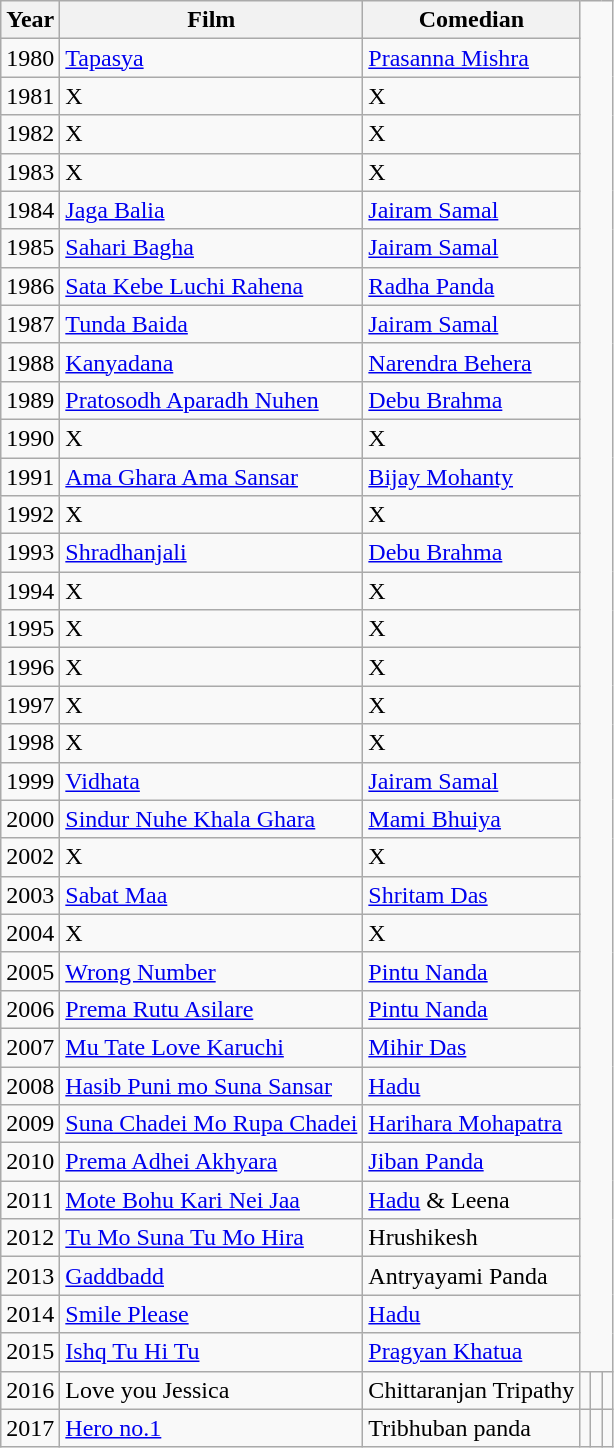<table class="wikitable sortable">
<tr>
<th>Year</th>
<th>Film</th>
<th>Comedian</th>
</tr>
<tr>
<td>1980</td>
<td><a href='#'>Tapasya</a></td>
<td><a href='#'>Prasanna Mishra</a></td>
</tr>
<tr>
<td>1981</td>
<td>X</td>
<td>X</td>
</tr>
<tr>
<td>1982</td>
<td>X</td>
<td>X</td>
</tr>
<tr>
<td>1983</td>
<td>X</td>
<td>X</td>
</tr>
<tr>
<td>1984</td>
<td><a href='#'>Jaga Balia</a></td>
<td><a href='#'>Jairam Samal</a></td>
</tr>
<tr>
<td>1985</td>
<td><a href='#'>Sahari Bagha</a></td>
<td><a href='#'>Jairam Samal</a></td>
</tr>
<tr>
<td>1986</td>
<td><a href='#'>Sata Kebe Luchi Rahena</a></td>
<td><a href='#'>Radha Panda</a></td>
</tr>
<tr>
<td>1987</td>
<td><a href='#'>Tunda Baida</a></td>
<td><a href='#'>Jairam Samal</a></td>
</tr>
<tr>
<td>1988</td>
<td><a href='#'>Kanyadana</a></td>
<td><a href='#'>Narendra Behera</a></td>
</tr>
<tr>
<td>1989</td>
<td><a href='#'>Pratosodh Aparadh Nuhen</a></td>
<td><a href='#'>Debu Brahma</a></td>
</tr>
<tr>
<td>1990</td>
<td>X</td>
<td>X</td>
</tr>
<tr>
<td>1991</td>
<td><a href='#'>Ama Ghara Ama Sansar</a></td>
<td><a href='#'>Bijay Mohanty</a></td>
</tr>
<tr>
<td>1992</td>
<td>X</td>
<td>X</td>
</tr>
<tr>
<td>1993</td>
<td><a href='#'>Shradhanjali</a></td>
<td><a href='#'>Debu Brahma</a></td>
</tr>
<tr>
<td>1994</td>
<td>X</td>
<td>X</td>
</tr>
<tr>
<td>1995</td>
<td>X</td>
<td>X</td>
</tr>
<tr>
<td>1996</td>
<td>X</td>
<td>X</td>
</tr>
<tr>
<td>1997</td>
<td>X</td>
<td>X</td>
</tr>
<tr>
<td>1998</td>
<td>X</td>
<td>X</td>
</tr>
<tr>
<td>1999</td>
<td><a href='#'>Vidhata</a></td>
<td><a href='#'>Jairam Samal</a></td>
</tr>
<tr>
<td>2000</td>
<td><a href='#'>Sindur Nuhe Khala Ghara</a></td>
<td><a href='#'>Mami Bhuiya</a></td>
</tr>
<tr>
<td>2002</td>
<td>X</td>
<td>X</td>
</tr>
<tr>
<td>2003</td>
<td><a href='#'>Sabat Maa</a></td>
<td><a href='#'>Shritam Das</a></td>
</tr>
<tr>
<td>2004</td>
<td>X</td>
<td>X</td>
</tr>
<tr>
<td>2005</td>
<td><a href='#'>Wrong Number</a></td>
<td><a href='#'>Pintu Nanda</a></td>
</tr>
<tr>
<td>2006</td>
<td><a href='#'>Prema Rutu Asilare</a></td>
<td><a href='#'>Pintu Nanda</a></td>
</tr>
<tr>
<td>2007</td>
<td><a href='#'>Mu Tate Love Karuchi</a></td>
<td><a href='#'>Mihir Das</a></td>
</tr>
<tr>
<td>2008</td>
<td><a href='#'>Hasib Puni mo Suna Sansar</a></td>
<td><a href='#'>Hadu</a></td>
</tr>
<tr>
<td>2009</td>
<td><a href='#'>Suna Chadei Mo Rupa Chadei</a></td>
<td><a href='#'>Harihara Mohapatra</a></td>
</tr>
<tr>
<td>2010</td>
<td><a href='#'>Prema Adhei Akhyara</a></td>
<td><a href='#'>Jiban Panda</a></td>
</tr>
<tr>
<td>2011</td>
<td><a href='#'>Mote Bohu Kari Nei Jaa</a></td>
<td><a href='#'>Hadu</a> & Leena</td>
</tr>
<tr>
<td>2012</td>
<td><a href='#'>Tu Mo Suna Tu Mo Hira</a></td>
<td>Hrushikesh</td>
</tr>
<tr>
<td>2013</td>
<td><a href='#'>Gaddbadd</a></td>
<td>Antryayami Panda</td>
</tr>
<tr>
<td>2014</td>
<td><a href='#'>Smile Please</a></td>
<td><a href='#'>Hadu</a></td>
</tr>
<tr>
<td>2015</td>
<td><a href='#'>Ishq Tu Hi Tu</a></td>
<td><a href='#'>Pragyan Khatua</a></td>
</tr>
<tr>
<td>2016</td>
<td>Love you Jessica</td>
<td>Chittaranjan Tripathy</td>
<td></td>
<td></td>
<td></td>
</tr>
<tr>
<td>2017</td>
<td><a href='#'>Hero no.1</a></td>
<td>Tribhuban panda</td>
<td></td>
<td></td>
<td></td>
</tr>
</table>
